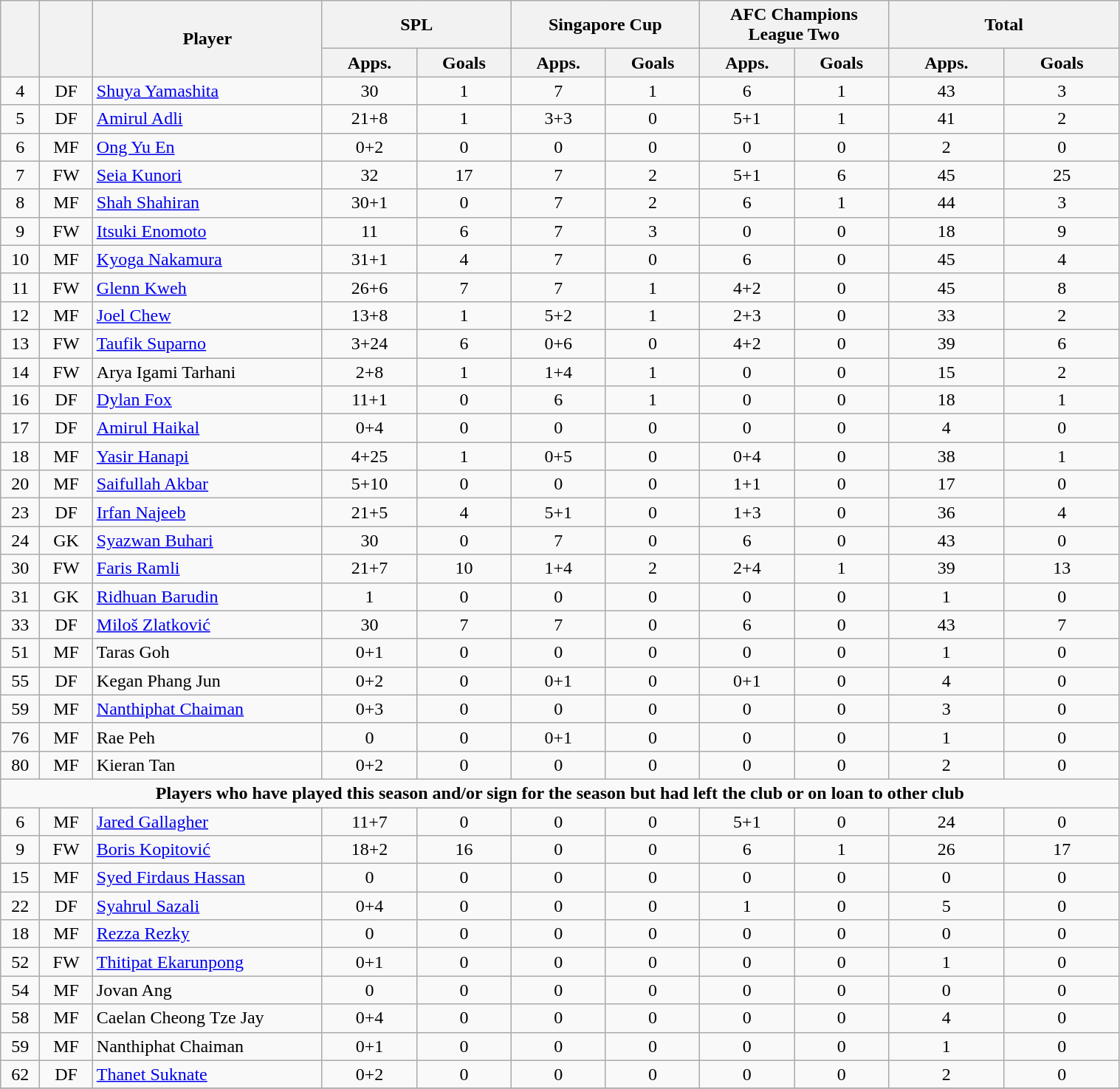<table class="wikitable" style="text-align:center; font-size:100%; width:80%;">
<tr>
<th rowspan=2></th>
<th rowspan=2></th>
<th rowspan=2 width="200">Player</th>
<th colspan=2 width="105">SPL</th>
<th colspan=2 width="105">Singapore Cup</th>
<th colspan=2 width="105">AFC Champions League Two</th>
<th colspan=2 width="130">Total</th>
</tr>
<tr>
<th>Apps.</th>
<th>Goals</th>
<th>Apps.</th>
<th>Goals</th>
<th>Apps.</th>
<th>Goals</th>
<th>Apps.</th>
<th>Goals</th>
</tr>
<tr>
<td>4</td>
<td>DF</td>
<td align="left"> <a href='#'>Shuya Yamashita</a></td>
<td>30</td>
<td>1</td>
<td>7</td>
<td>1</td>
<td>6</td>
<td>1</td>
<td>43</td>
<td>3</td>
</tr>
<tr>
<td>5</td>
<td>DF</td>
<td align="left"> <a href='#'>Amirul Adli</a></td>
<td>21+8</td>
<td>1</td>
<td>3+3</td>
<td>0</td>
<td>5+1</td>
<td>1</td>
<td>41</td>
<td>2</td>
</tr>
<tr>
<td>6</td>
<td>MF</td>
<td align="left"> <a href='#'>Ong Yu En</a></td>
<td>0+2</td>
<td>0</td>
<td>0</td>
<td>0</td>
<td>0</td>
<td>0</td>
<td>2</td>
<td>0</td>
</tr>
<tr>
<td>7</td>
<td>FW</td>
<td align="left"> <a href='#'>Seia Kunori</a></td>
<td>32</td>
<td>17</td>
<td>7</td>
<td>2</td>
<td>5+1</td>
<td>6</td>
<td>45</td>
<td>25</td>
</tr>
<tr>
<td>8</td>
<td>MF</td>
<td align="left"> <a href='#'>Shah Shahiran</a></td>
<td>30+1</td>
<td>0</td>
<td>7</td>
<td>2</td>
<td>6</td>
<td>1</td>
<td>44</td>
<td>3</td>
</tr>
<tr>
<td>9</td>
<td>FW</td>
<td align="left"> <a href='#'>Itsuki Enomoto</a></td>
<td>11</td>
<td>6</td>
<td>7</td>
<td>3</td>
<td>0</td>
<td>0</td>
<td>18</td>
<td>9</td>
</tr>
<tr>
<td>10</td>
<td>MF</td>
<td align="left"> <a href='#'>Kyoga Nakamura</a></td>
<td>31+1</td>
<td>4</td>
<td>7</td>
<td>0</td>
<td>6</td>
<td>0</td>
<td>45</td>
<td>4</td>
</tr>
<tr>
<td>11</td>
<td>FW</td>
<td align="left"> <a href='#'>Glenn Kweh</a></td>
<td>26+6</td>
<td>7</td>
<td>7</td>
<td>1</td>
<td>4+2</td>
<td>0</td>
<td>45</td>
<td>8</td>
</tr>
<tr>
<td>12</td>
<td>MF</td>
<td align="left"> <a href='#'>Joel Chew</a></td>
<td>13+8</td>
<td>1</td>
<td>5+2</td>
<td>1</td>
<td>2+3</td>
<td>0</td>
<td>33</td>
<td>2</td>
</tr>
<tr>
<td>13</td>
<td>FW</td>
<td align="left"> <a href='#'>Taufik Suparno</a></td>
<td>3+24</td>
<td>6</td>
<td>0+6</td>
<td>0</td>
<td>4+2</td>
<td>0</td>
<td>39</td>
<td>6</td>
</tr>
<tr>
<td>14</td>
<td>FW</td>
<td align="left"> Arya Igami Tarhani</td>
<td>2+8</td>
<td>1</td>
<td>1+4</td>
<td>1</td>
<td>0</td>
<td>0</td>
<td>15</td>
<td>2</td>
</tr>
<tr>
<td>16</td>
<td>DF</td>
<td align="left"> <a href='#'>Dylan Fox</a></td>
<td>11+1</td>
<td>0</td>
<td>6</td>
<td>1</td>
<td>0</td>
<td>0</td>
<td>18</td>
<td>1</td>
</tr>
<tr>
<td>17</td>
<td>DF</td>
<td align="left"> <a href='#'>Amirul Haikal</a></td>
<td>0+4</td>
<td>0</td>
<td>0</td>
<td>0</td>
<td>0</td>
<td>0</td>
<td>4</td>
<td>0</td>
</tr>
<tr>
<td>18</td>
<td>MF</td>
<td align="left"> <a href='#'>Yasir Hanapi</a></td>
<td>4+25</td>
<td>1</td>
<td>0+5</td>
<td>0</td>
<td>0+4</td>
<td>0</td>
<td>38</td>
<td>1</td>
</tr>
<tr>
<td>20</td>
<td>MF</td>
<td align="left"> <a href='#'>Saifullah Akbar</a></td>
<td>5+10</td>
<td>0</td>
<td>0</td>
<td>0</td>
<td>1+1</td>
<td>0</td>
<td>17</td>
<td>0</td>
</tr>
<tr>
<td>23</td>
<td>DF</td>
<td align="left"> <a href='#'>Irfan Najeeb</a></td>
<td>21+5</td>
<td>4</td>
<td>5+1</td>
<td>0</td>
<td>1+3</td>
<td>0</td>
<td>36</td>
<td>4</td>
</tr>
<tr>
<td>24</td>
<td>GK</td>
<td align="left"> <a href='#'>Syazwan Buhari</a></td>
<td>30</td>
<td>0</td>
<td>7</td>
<td>0</td>
<td>6</td>
<td>0</td>
<td>43</td>
<td>0</td>
</tr>
<tr>
<td>30</td>
<td>FW</td>
<td align="left"> <a href='#'>Faris Ramli</a></td>
<td>21+7</td>
<td>10</td>
<td>1+4</td>
<td>2</td>
<td>2+4</td>
<td>1</td>
<td>39</td>
<td>13</td>
</tr>
<tr>
<td>31</td>
<td>GK</td>
<td align="left"> <a href='#'>Ridhuan Barudin</a></td>
<td>1</td>
<td>0</td>
<td>0</td>
<td>0</td>
<td>0</td>
<td>0</td>
<td>1</td>
<td>0</td>
</tr>
<tr>
<td>33</td>
<td>DF</td>
<td align="left"> <a href='#'>Miloš Zlatković</a></td>
<td>30</td>
<td>7</td>
<td>7</td>
<td>0</td>
<td>6</td>
<td>0</td>
<td>43</td>
<td>7</td>
</tr>
<tr>
<td>51</td>
<td>MF</td>
<td align="left"> Taras Goh</td>
<td>0+1</td>
<td>0</td>
<td>0</td>
<td>0</td>
<td>0</td>
<td>0</td>
<td>1</td>
<td>0</td>
</tr>
<tr>
<td>55</td>
<td>DF</td>
<td align="left"> Kegan Phang Jun</td>
<td>0+2</td>
<td>0</td>
<td>0+1</td>
<td>0</td>
<td>0+1</td>
<td>0</td>
<td>4</td>
<td>0</td>
</tr>
<tr>
<td>59</td>
<td>MF</td>
<td align="left"> <a href='#'>Nanthiphat Chaiman</a></td>
<td>0+3</td>
<td>0</td>
<td>0</td>
<td>0</td>
<td>0</td>
<td>0</td>
<td>3</td>
<td>0</td>
</tr>
<tr>
<td>76</td>
<td>MF</td>
<td align="left"> Rae Peh</td>
<td>0</td>
<td>0</td>
<td>0+1</td>
<td>0</td>
<td>0</td>
<td>0</td>
<td>1</td>
<td>0</td>
</tr>
<tr>
<td>80</td>
<td>MF</td>
<td align="left"> Kieran Tan</td>
<td>0+2</td>
<td>0</td>
<td>0</td>
<td>0</td>
<td>0</td>
<td>0</td>
<td>2</td>
<td>0</td>
</tr>
<tr>
<td colspan="17"><strong>Players who have played this season and/or sign for the season but had left the club or on loan to other club</strong></td>
</tr>
<tr>
<td>6</td>
<td>MF</td>
<td align="left"> <a href='#'>Jared Gallagher</a></td>
<td>11+7</td>
<td>0</td>
<td>0</td>
<td>0</td>
<td>5+1</td>
<td>0</td>
<td>24</td>
<td>0</td>
</tr>
<tr>
<td>9</td>
<td>FW</td>
<td align="left"> <a href='#'>Boris Kopitović</a></td>
<td>18+2</td>
<td>16</td>
<td>0</td>
<td>0</td>
<td>6</td>
<td>1</td>
<td>26</td>
<td>17</td>
</tr>
<tr>
<td>15</td>
<td>MF</td>
<td align="left"> <a href='#'>Syed Firdaus Hassan</a></td>
<td>0</td>
<td>0</td>
<td>0</td>
<td>0</td>
<td>0</td>
<td>0</td>
<td>0</td>
<td>0</td>
</tr>
<tr>
<td>22</td>
<td>DF</td>
<td align="left"> <a href='#'>Syahrul Sazali</a></td>
<td>0+4</td>
<td>0</td>
<td>0</td>
<td>0</td>
<td>1</td>
<td>0</td>
<td>5</td>
<td>0</td>
</tr>
<tr>
<td>18</td>
<td>MF</td>
<td align="left"> <a href='#'>Rezza Rezky</a></td>
<td>0</td>
<td>0</td>
<td>0</td>
<td>0</td>
<td>0</td>
<td>0</td>
<td>0</td>
<td>0</td>
</tr>
<tr>
<td>52</td>
<td>FW</td>
<td align="left"> <a href='#'>Thitipat Ekarunpong</a></td>
<td>0+1</td>
<td>0</td>
<td>0</td>
<td>0</td>
<td>0</td>
<td>0</td>
<td>1</td>
<td>0</td>
</tr>
<tr>
<td>54</td>
<td>MF</td>
<td align="left"> Jovan Ang</td>
<td>0</td>
<td>0</td>
<td>0</td>
<td>0</td>
<td>0</td>
<td>0</td>
<td>0</td>
<td>0</td>
</tr>
<tr>
<td>58</td>
<td>MF</td>
<td align="left"> Caelan Cheong Tze Jay</td>
<td>0+4</td>
<td>0</td>
<td>0</td>
<td>0</td>
<td>0</td>
<td>0</td>
<td>4</td>
<td>0</td>
</tr>
<tr>
<td>59</td>
<td>MF</td>
<td align="left"> Nanthiphat Chaiman</td>
<td>0+1</td>
<td>0</td>
<td>0</td>
<td>0</td>
<td>0</td>
<td>0</td>
<td>1</td>
<td>0</td>
</tr>
<tr>
<td>62</td>
<td>DF</td>
<td align="left"> <a href='#'>Thanet Suknate</a></td>
<td>0+2</td>
<td>0</td>
<td>0</td>
<td>0</td>
<td>0</td>
<td>0</td>
<td>2</td>
<td>0</td>
</tr>
<tr>
</tr>
</table>
